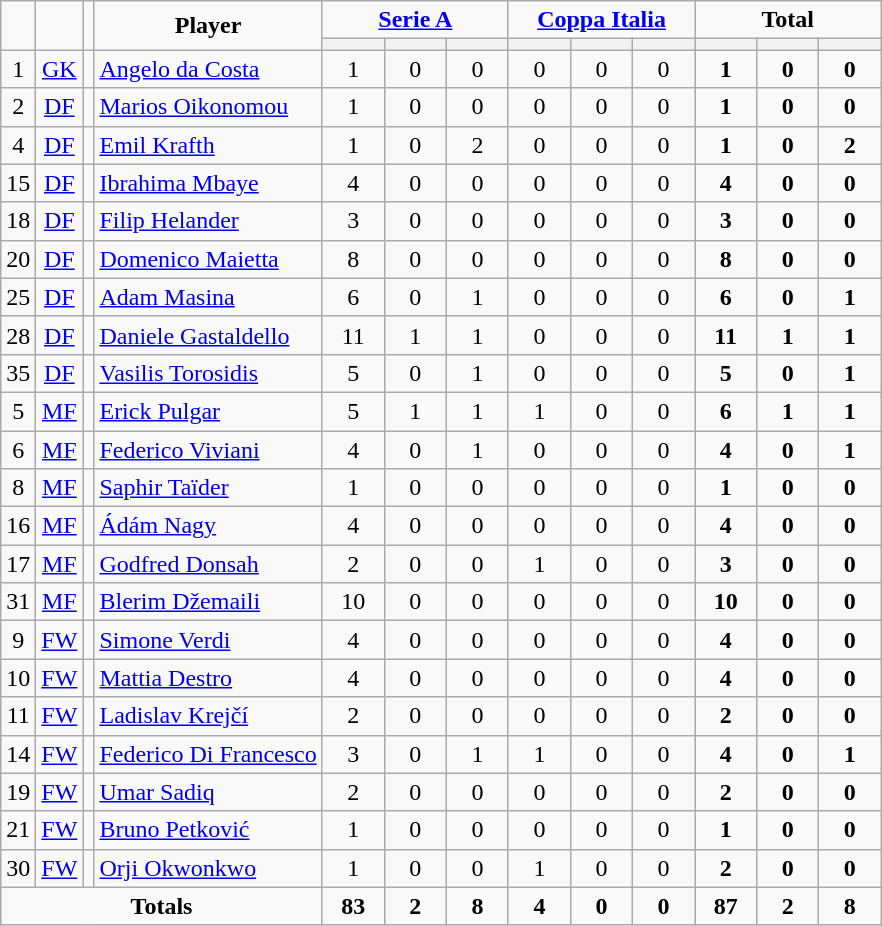<table class="wikitable" style="text-align:center;">
<tr>
<td rowspan="2" !width=15><strong></strong></td>
<td rowspan="2" !width=15><strong></strong></td>
<td rowspan="2" !width=15><strong></strong></td>
<td rowspan="2" !width=120><strong>Player</strong></td>
<td colspan="3"><strong><a href='#'>Serie A</a></strong></td>
<td colspan="3"><strong><a href='#'>Coppa Italia</a></strong></td>
<td colspan="3"><strong>Total</strong></td>
</tr>
<tr>
<th width=34; background:#fe9;"></th>
<th width=34; background:#fe9;"></th>
<th width=34; background:#ff8888;"></th>
<th width=34; background:#fe9;"></th>
<th width=34; background:#fe9;"></th>
<th width=34; background:#ff8888;"></th>
<th width=34; background:#fe9;"></th>
<th width=34; background:#fe9;"></th>
<th width=34; background:#ff8888;"></th>
</tr>
<tr>
<td>1</td>
<td><a href='#'>GK</a></td>
<td></td>
<td align=left><a href='#'>Angelo da Costa</a></td>
<td>1</td>
<td>0</td>
<td>0</td>
<td>0</td>
<td>0</td>
<td>0</td>
<td><strong>1</strong></td>
<td><strong>0</strong></td>
<td><strong>0</strong></td>
</tr>
<tr>
<td>2</td>
<td><a href='#'>DF</a></td>
<td></td>
<td align=left><a href='#'>Marios Oikonomou</a></td>
<td>1</td>
<td>0</td>
<td>0</td>
<td>0</td>
<td>0</td>
<td>0</td>
<td><strong>1</strong></td>
<td><strong>0</strong></td>
<td><strong>0</strong></td>
</tr>
<tr>
<td>4</td>
<td><a href='#'>DF</a></td>
<td></td>
<td align=left><a href='#'>Emil Krafth</a></td>
<td>1</td>
<td>0</td>
<td>2</td>
<td>0</td>
<td>0</td>
<td>0</td>
<td><strong>1</strong></td>
<td><strong>0</strong></td>
<td><strong>2</strong></td>
</tr>
<tr>
<td>15</td>
<td><a href='#'>DF</a></td>
<td></td>
<td align=left><a href='#'>Ibrahima Mbaye</a></td>
<td>4</td>
<td>0</td>
<td>0</td>
<td>0</td>
<td>0</td>
<td>0</td>
<td><strong>4</strong></td>
<td><strong>0</strong></td>
<td><strong>0</strong></td>
</tr>
<tr>
<td>18</td>
<td><a href='#'>DF</a></td>
<td></td>
<td align=left><a href='#'>Filip Helander</a></td>
<td>3</td>
<td>0</td>
<td>0</td>
<td>0</td>
<td>0</td>
<td>0</td>
<td><strong>3</strong></td>
<td><strong>0</strong></td>
<td><strong>0</strong></td>
</tr>
<tr>
<td>20</td>
<td><a href='#'>DF</a></td>
<td></td>
<td align=left><a href='#'>Domenico Maietta</a></td>
<td>8</td>
<td>0</td>
<td>0</td>
<td>0</td>
<td>0</td>
<td>0</td>
<td><strong>8</strong></td>
<td><strong>0</strong></td>
<td><strong>0</strong></td>
</tr>
<tr>
<td>25</td>
<td><a href='#'>DF</a></td>
<td></td>
<td align=left><a href='#'>Adam Masina</a></td>
<td>6</td>
<td>0</td>
<td>1</td>
<td>0</td>
<td>0</td>
<td>0</td>
<td><strong>6</strong></td>
<td><strong>0</strong></td>
<td><strong>1</strong></td>
</tr>
<tr>
<td>28</td>
<td><a href='#'>DF</a></td>
<td></td>
<td align=left><a href='#'>Daniele Gastaldello</a></td>
<td>11</td>
<td>1</td>
<td>1</td>
<td>0</td>
<td>0</td>
<td>0</td>
<td><strong>11</strong></td>
<td><strong>1</strong></td>
<td><strong>1</strong></td>
</tr>
<tr>
<td>35</td>
<td><a href='#'>DF</a></td>
<td></td>
<td align=left><a href='#'>Vasilis Torosidis</a></td>
<td>5</td>
<td>0</td>
<td>1</td>
<td>0</td>
<td>0</td>
<td>0</td>
<td><strong>5</strong></td>
<td><strong>0</strong></td>
<td><strong>1</strong></td>
</tr>
<tr>
<td>5</td>
<td><a href='#'>MF</a></td>
<td></td>
<td align=left><a href='#'>Erick Pulgar</a></td>
<td>5</td>
<td>1</td>
<td>1</td>
<td>1</td>
<td>0</td>
<td>0</td>
<td><strong>6</strong></td>
<td><strong>1</strong></td>
<td><strong>1</strong></td>
</tr>
<tr>
<td>6</td>
<td><a href='#'>MF</a></td>
<td></td>
<td align=left><a href='#'>Federico Viviani</a></td>
<td>4</td>
<td>0</td>
<td>1</td>
<td>0</td>
<td>0</td>
<td>0</td>
<td><strong>4</strong></td>
<td><strong>0</strong></td>
<td><strong>1</strong></td>
</tr>
<tr>
<td>8</td>
<td><a href='#'>MF</a></td>
<td></td>
<td align=left><a href='#'>Saphir Taïder</a></td>
<td>1</td>
<td>0</td>
<td>0</td>
<td>0</td>
<td>0</td>
<td>0</td>
<td><strong>1</strong></td>
<td><strong>0</strong></td>
<td><strong>0</strong></td>
</tr>
<tr>
<td>16</td>
<td><a href='#'>MF</a></td>
<td></td>
<td align=left><a href='#'>Ádám Nagy</a></td>
<td>4</td>
<td>0</td>
<td>0</td>
<td>0</td>
<td>0</td>
<td>0</td>
<td><strong>4</strong></td>
<td><strong>0</strong></td>
<td><strong>0</strong></td>
</tr>
<tr>
<td>17</td>
<td><a href='#'>MF</a></td>
<td></td>
<td align=left><a href='#'>Godfred Donsah</a></td>
<td>2</td>
<td>0</td>
<td>0</td>
<td>1</td>
<td>0</td>
<td>0</td>
<td><strong>3</strong></td>
<td><strong>0</strong></td>
<td><strong>0</strong></td>
</tr>
<tr>
<td>31</td>
<td><a href='#'>MF</a></td>
<td></td>
<td align=left><a href='#'>Blerim Džemaili</a></td>
<td>10</td>
<td>0</td>
<td>0</td>
<td>0</td>
<td>0</td>
<td>0</td>
<td><strong>10</strong></td>
<td><strong>0</strong></td>
<td><strong>0</strong></td>
</tr>
<tr>
<td>9</td>
<td><a href='#'>FW</a></td>
<td></td>
<td align=left><a href='#'>Simone Verdi</a></td>
<td>4</td>
<td>0</td>
<td>0</td>
<td>0</td>
<td>0</td>
<td>0</td>
<td><strong>4</strong></td>
<td><strong>0</strong></td>
<td><strong>0</strong></td>
</tr>
<tr>
<td>10</td>
<td><a href='#'>FW</a></td>
<td></td>
<td align=left><a href='#'>Mattia Destro</a></td>
<td>4</td>
<td>0</td>
<td>0</td>
<td>0</td>
<td>0</td>
<td>0</td>
<td><strong>4</strong></td>
<td><strong>0</strong></td>
<td><strong>0</strong></td>
</tr>
<tr>
<td>11</td>
<td><a href='#'>FW</a></td>
<td></td>
<td align=left><a href='#'>Ladislav Krejčí</a></td>
<td>2</td>
<td>0</td>
<td>0</td>
<td>0</td>
<td>0</td>
<td>0</td>
<td><strong>2</strong></td>
<td><strong>0</strong></td>
<td><strong>0</strong></td>
</tr>
<tr>
<td>14</td>
<td><a href='#'>FW</a></td>
<td></td>
<td align=left><a href='#'>Federico Di Francesco</a></td>
<td>3</td>
<td>0</td>
<td>1</td>
<td>1</td>
<td>0</td>
<td>0</td>
<td><strong>4</strong></td>
<td><strong>0</strong></td>
<td><strong>1</strong></td>
</tr>
<tr>
<td>19</td>
<td><a href='#'>FW</a></td>
<td></td>
<td align=left><a href='#'>Umar Sadiq</a></td>
<td>2</td>
<td>0</td>
<td>0</td>
<td>0</td>
<td>0</td>
<td>0</td>
<td><strong>2</strong></td>
<td><strong>0</strong></td>
<td><strong>0</strong></td>
</tr>
<tr>
<td>21</td>
<td><a href='#'>FW</a></td>
<td></td>
<td align=left><a href='#'>Bruno Petković</a></td>
<td>1</td>
<td>0</td>
<td>0</td>
<td>0</td>
<td>0</td>
<td>0</td>
<td><strong>1</strong></td>
<td><strong>0</strong></td>
<td><strong>0</strong></td>
</tr>
<tr>
<td>30</td>
<td><a href='#'>FW</a></td>
<td></td>
<td align=left><a href='#'>Orji Okwonkwo</a></td>
<td>1</td>
<td>0</td>
<td>0</td>
<td>1</td>
<td>0</td>
<td>0</td>
<td><strong>2</strong></td>
<td><strong>0</strong></td>
<td><strong>0</strong></td>
</tr>
<tr>
<td colspan=4><strong>Totals</strong></td>
<td><strong>83</strong></td>
<td><strong>2</strong></td>
<td><strong>8</strong></td>
<td><strong>4</strong></td>
<td><strong>0</strong></td>
<td><strong>0</strong></td>
<td><strong>87</strong></td>
<td><strong>2</strong></td>
<td><strong>8</strong></td>
</tr>
</table>
